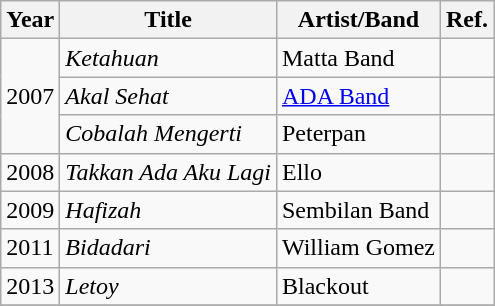<table class="wikitable sortable">
<tr>
<th>Year</th>
<th>Title</th>
<th>Artist/Band</th>
<th class="unsortable">Ref.</th>
</tr>
<tr>
<td rowspan="3">2007</td>
<td><em>Ketahuan</em></td>
<td>Matta Band</td>
<td></td>
</tr>
<tr>
<td><em>Akal Sehat</em></td>
<td><a href='#'>ADA Band</a></td>
<td></td>
</tr>
<tr>
<td><em>Cobalah Mengerti</em></td>
<td>Peterpan</td>
<td></td>
</tr>
<tr>
<td>2008</td>
<td><em>Takkan Ada Aku Lagi</em></td>
<td>Ello</td>
<td></td>
</tr>
<tr>
<td>2009</td>
<td><em>Hafizah</em></td>
<td>Sembilan Band</td>
<td></td>
</tr>
<tr>
<td>2011</td>
<td><em>Bidadari</em></td>
<td>William Gomez</td>
<td></td>
</tr>
<tr>
<td>2013</td>
<td><em>Letoy</em></td>
<td>Blackout</td>
<td></td>
</tr>
<tr>
</tr>
</table>
